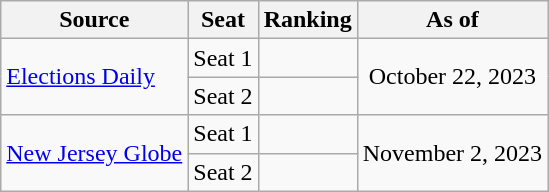<table class="wikitable" style="text-align:center">
<tr>
<th>Source</th>
<th>Seat</th>
<th>Ranking</th>
<th>As of</th>
</tr>
<tr>
<td align=left rowspan="2"><a href='#'>Elections Daily</a></td>
<td>Seat 1</td>
<td></td>
<td rowspan="2">October 22, 2023</td>
</tr>
<tr>
<td>Seat 2</td>
<td></td>
</tr>
<tr>
<td align=left rowspan="2"><a href='#'>New Jersey Globe</a></td>
<td>Seat 1</td>
<td></td>
<td rowspan="2">November 2, 2023</td>
</tr>
<tr>
<td>Seat 2</td>
<td></td>
</tr>
</table>
